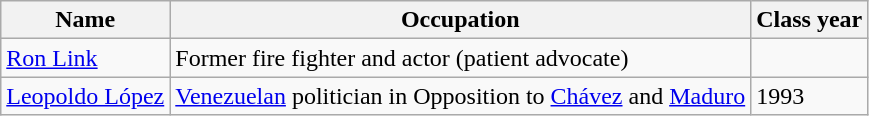<table class="wikitable">
<tr>
<th>Name</th>
<th>Occupation</th>
<th>Class year</th>
</tr>
<tr>
<td><a href='#'>Ron Link</a></td>
<td>Former fire fighter and actor (patient advocate)</td>
<td></td>
</tr>
<tr>
<td><a href='#'>Leopoldo López</a></td>
<td><a href='#'>Venezuelan</a> politician in Opposition to <a href='#'>Chávez</a> and <a href='#'>Maduro</a></td>
<td>1993</td>
</tr>
</table>
